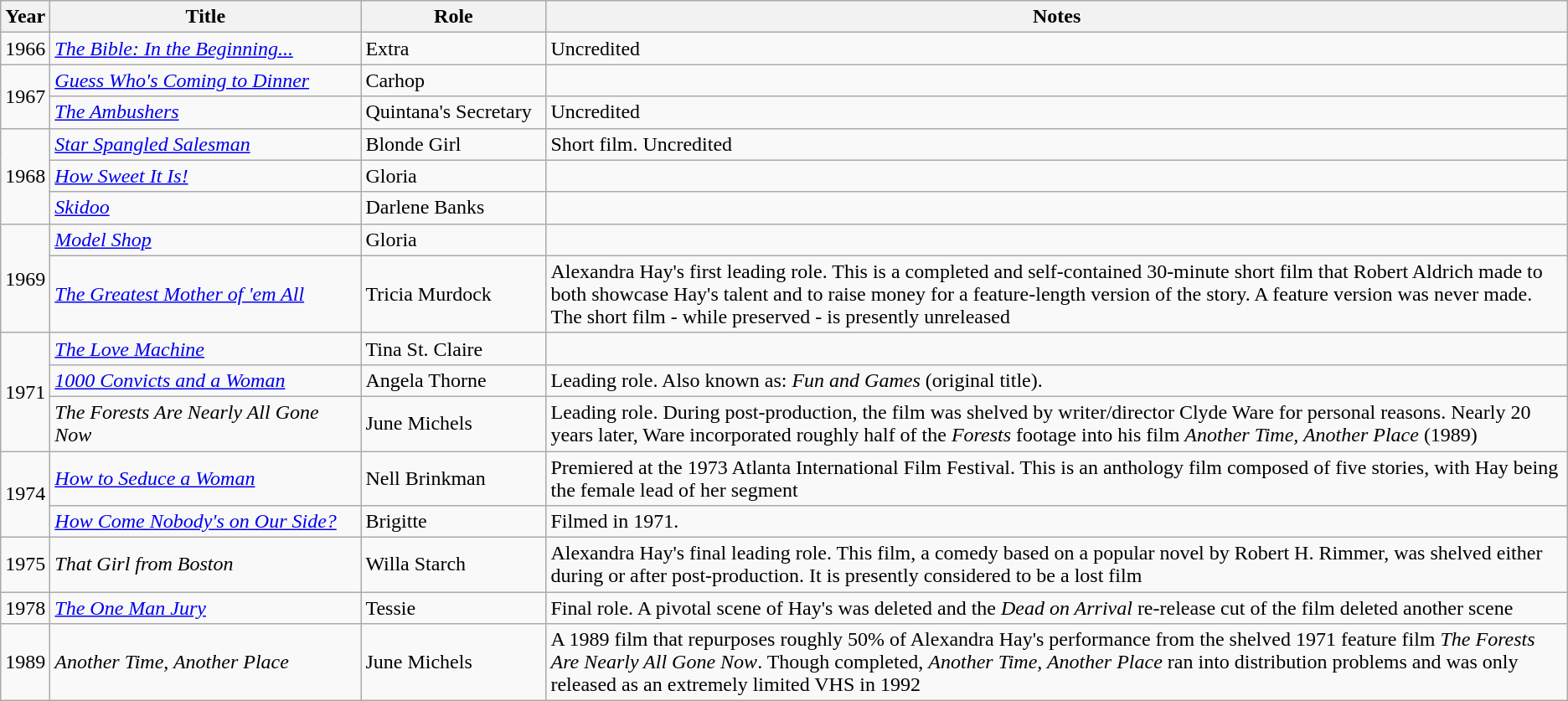<table class="wikitable">
<tr>
<th class="unsortable" scope="col" style="width:30px;">Year</th>
<th class="unsortable" scope="col" style="width:240px;">Title</th>
<th class="unsortable" scope="col" style="width:140px;">Role</th>
<th>Notes</th>
</tr>
<tr>
<td>1966</td>
<td><em><a href='#'>The Bible: In the Beginning...</a></em></td>
<td>Extra</td>
<td>Uncredited</td>
</tr>
<tr>
<td rowspan="2">1967</td>
<td><em><a href='#'>Guess Who's Coming to Dinner</a></em></td>
<td>Carhop</td>
<td></td>
</tr>
<tr>
<td><em><a href='#'>The Ambushers</a></em></td>
<td>Quintana's Secretary</td>
<td>Uncredited</td>
</tr>
<tr>
<td rowspan="3">1968</td>
<td><em><a href='#'>Star Spangled Salesman</a></em></td>
<td>Blonde Girl</td>
<td>Short film. Uncredited</td>
</tr>
<tr>
<td><em><a href='#'>How Sweet It Is!</a></em></td>
<td>Gloria</td>
<td></td>
</tr>
<tr>
<td><em><a href='#'>Skidoo</a></em></td>
<td>Darlene Banks</td>
<td></td>
</tr>
<tr>
<td rowspan="2">1969</td>
<td><em><a href='#'>Model Shop</a></em></td>
<td>Gloria</td>
<td></td>
</tr>
<tr>
<td><em><a href='#'>The Greatest Mother of 'em All</a></em></td>
<td>Tricia Murdock</td>
<td>Alexandra Hay's first leading role. This is a completed and self-contained 30-minute short film that Robert Aldrich made to both showcase Hay's talent and to raise money for a feature-length version of the story. A feature version was never made. The short film - while preserved - is presently unreleased</td>
</tr>
<tr>
<td rowspan="3">1971</td>
<td><em><a href='#'>The Love Machine</a></em></td>
<td>Tina St. Claire</td>
<td></td>
</tr>
<tr>
<td><em><a href='#'>1000 Convicts and a Woman</a></em></td>
<td>Angela Thorne</td>
<td>Leading role. Also known as: <em>Fun and Games</em> (original title).</td>
</tr>
<tr>
<td><em>The Forests Are Nearly All Gone Now</em></td>
<td>June Michels</td>
<td>Leading role. During post-production, the film was shelved by writer/director Clyde Ware for personal reasons. Nearly 20 years later, Ware incorporated roughly half of the <em>Forests</em> footage into his film <em>Another Time, Another Place</em> (1989)</td>
</tr>
<tr>
<td rowspan="2">1974</td>
<td><em><a href='#'>How to Seduce a Woman</a></em></td>
<td>Nell Brinkman</td>
<td>Premiered at the 1973 Atlanta International Film Festival. This is an anthology film composed of five stories, with Hay being the female lead of her segment</td>
</tr>
<tr>
<td><a href='#'><em>How Come Nobody's on Our Side?</em></a></td>
<td>Brigitte</td>
<td>Filmed in 1971.</td>
</tr>
<tr>
<td>1975</td>
<td><em>That Girl from Boston</em></td>
<td>Willa Starch</td>
<td>Alexandra Hay's final leading role. This film, a comedy based on a popular novel by Robert H. Rimmer, was shelved either during or after post-production. It is presently considered to be a lost film</td>
</tr>
<tr>
<td>1978</td>
<td><em><a href='#'>The One Man Jury</a></em></td>
<td>Tessie</td>
<td>Final role. A pivotal scene of Hay's was deleted and the <em>Dead on Arrival</em> re-release cut of the film deleted another scene</td>
</tr>
<tr>
<td>1989</td>
<td><em>Another Time, Another Place</em></td>
<td>June Michels</td>
<td>A 1989 film that repurposes roughly 50% of Alexandra Hay's performance from the shelved 1971 feature film <em>The Forests Are Nearly All Gone Now</em>. Though completed, <em>Another Time, Another Place</em> ran into distribution problems and was only released as an extremely limited VHS in 1992</td>
</tr>
</table>
